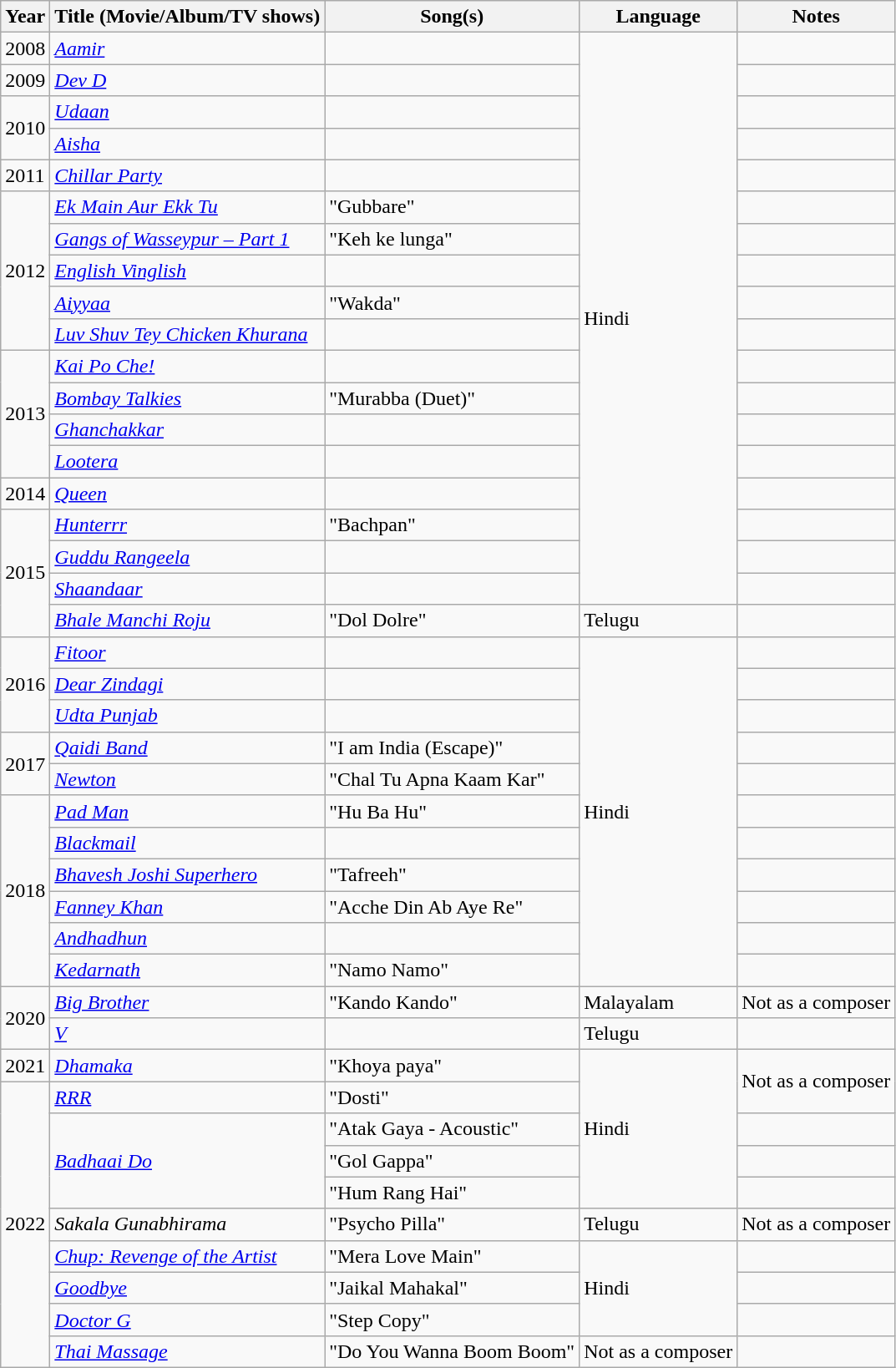<table class="wikitable sortable">
<tr>
<th scope="col">Year</th>
<th scope="col">Title (Movie/Album/TV shows)</th>
<th scope="col">Song(s)</th>
<th scope="col">Language</th>
<th class="unsortable" scope="col">Notes</th>
</tr>
<tr>
<td>2008</td>
<td><em><a href='#'>Aamir</a></em></td>
<td></td>
<td rowspan="18">Hindi</td>
<td></td>
</tr>
<tr>
<td>2009</td>
<td><em><a href='#'>Dev D</a></em></td>
<td></td>
<td></td>
</tr>
<tr>
<td rowspan="2">2010</td>
<td><em><a href='#'>Udaan</a></em></td>
<td></td>
<td></td>
</tr>
<tr>
<td><em><a href='#'>Aisha</a></em></td>
<td></td>
<td></td>
</tr>
<tr>
<td>2011</td>
<td><em><a href='#'>Chillar Party</a></em></td>
<td></td>
<td></td>
</tr>
<tr>
<td rowspan="5">2012</td>
<td><em><a href='#'>Ek Main Aur Ekk Tu</a></em></td>
<td>"Gubbare"</td>
<td></td>
</tr>
<tr>
<td><em><a href='#'>Gangs of Wasseypur – Part 1</a></em></td>
<td>"Keh ke lunga"</td>
<td></td>
</tr>
<tr>
<td><em><a href='#'>English Vinglish</a></em></td>
<td></td>
<td></td>
</tr>
<tr>
<td><em><a href='#'>Aiyyaa</a></em></td>
<td>"Wakda"</td>
<td></td>
</tr>
<tr>
<td><em><a href='#'>Luv Shuv Tey Chicken Khurana</a></em></td>
<td></td>
<td></td>
</tr>
<tr>
<td rowspan="4">2013</td>
<td><em><a href='#'>Kai Po Che!</a></em></td>
<td></td>
<td></td>
</tr>
<tr>
<td><em><a href='#'>Bombay Talkies</a></em></td>
<td>"Murabba (Duet)"</td>
<td></td>
</tr>
<tr>
<td><em><a href='#'>Ghanchakkar</a></em></td>
<td></td>
<td></td>
</tr>
<tr>
<td><em><a href='#'>Lootera</a></em></td>
<td></td>
<td></td>
</tr>
<tr>
<td>2014</td>
<td><em><a href='#'>Queen</a></em></td>
<td></td>
<td></td>
</tr>
<tr>
<td rowspan="4">2015</td>
<td><em><a href='#'>Hunterrr</a></em></td>
<td>"Bachpan"</td>
<td></td>
</tr>
<tr>
<td><em><a href='#'>Guddu Rangeela</a></em></td>
<td></td>
<td></td>
</tr>
<tr>
<td><em><a href='#'>Shaandaar</a></em></td>
<td></td>
<td></td>
</tr>
<tr>
<td><em><a href='#'>Bhale Manchi Roju</a></em></td>
<td>"Dol Dolre"</td>
<td>Telugu</td>
<td></td>
</tr>
<tr>
<td rowspan="3">2016</td>
<td><em><a href='#'>Fitoor</a></em></td>
<td></td>
<td rowspan="11">Hindi</td>
<td></td>
</tr>
<tr>
<td><em><a href='#'>Dear Zindagi</a></em></td>
<td></td>
<td></td>
</tr>
<tr>
<td><em><a href='#'>Udta Punjab</a></em></td>
<td></td>
<td></td>
</tr>
<tr>
<td rowspan="2">2017</td>
<td><em><a href='#'>Qaidi Band</a></em></td>
<td>"I am India (Escape)"</td>
<td></td>
</tr>
<tr>
<td><em><a href='#'>Newton</a></em></td>
<td>"Chal Tu Apna Kaam Kar"</td>
<td></td>
</tr>
<tr>
<td rowspan="6">2018</td>
<td><em><a href='#'>Pad Man</a></em></td>
<td>"Hu Ba Hu"</td>
<td></td>
</tr>
<tr>
<td><em><a href='#'>Blackmail</a></em></td>
<td></td>
<td></td>
</tr>
<tr>
<td><em><a href='#'>Bhavesh Joshi Superhero</a></em></td>
<td>"Tafreeh"</td>
<td></td>
</tr>
<tr>
<td><em><a href='#'>Fanney Khan</a></em></td>
<td>"Acche Din Ab Aye Re"</td>
<td></td>
</tr>
<tr>
<td><em><a href='#'>Andhadhun</a></em></td>
<td></td>
<td></td>
</tr>
<tr>
<td><em><a href='#'>Kedarnath</a></em></td>
<td>"Namo Namo"</td>
<td></td>
</tr>
<tr>
<td rowspan="2">2020</td>
<td><em><a href='#'>Big Brother</a></em></td>
<td>"Kando Kando"</td>
<td>Malayalam</td>
<td>Not as a composer</td>
</tr>
<tr>
<td><em><a href='#'>V</a></em></td>
<td></td>
<td>Telugu</td>
<td></td>
</tr>
<tr>
<td>2021</td>
<td><em><a href='#'>Dhamaka</a></em></td>
<td>"Khoya paya"</td>
<td rowspan="5">Hindi</td>
<td rowspan="2">Not as a composer</td>
</tr>
<tr>
<td rowspan="9">2022</td>
<td><em><a href='#'>RRR</a></em></td>
<td>"Dosti"</td>
</tr>
<tr>
<td rowspan="3"><em><a href='#'>Badhaai Do</a></em></td>
<td>"Atak Gaya - Acoustic"</td>
<td></td>
</tr>
<tr>
<td>"Gol Gappa"</td>
<td></td>
</tr>
<tr>
<td>"Hum Rang Hai"</td>
<td></td>
</tr>
<tr>
<td><em>Sakala Gunabhirama</em></td>
<td>"Psycho Pilla"</td>
<td>Telugu</td>
<td>Not as a composer</td>
</tr>
<tr>
<td><em><a href='#'>Chup: Revenge of the Artist</a></em></td>
<td>"Mera Love Main"</td>
<td rowspan="3">Hindi</td>
<td></td>
</tr>
<tr>
<td><em><a href='#'>Goodbye</a></em></td>
<td>"Jaikal Mahakal"</td>
<td></td>
</tr>
<tr>
<td><em><a href='#'>Doctor G</a></em></td>
<td>"Step Copy"</td>
<td></td>
</tr>
<tr>
<td><em><a href='#'>Thai Massage</a></em></td>
<td>"Do You Wanna Boom Boom"</td>
<td>Not as a composer</td>
</tr>
</table>
